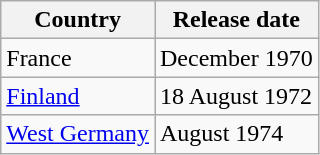<table class="wikitable">
<tr>
<th>Country</th>
<th>Release date</th>
</tr>
<tr>
<td>France</td>
<td>December 1970</td>
</tr>
<tr>
<td><a href='#'>Finland</a></td>
<td>18 August 1972</td>
</tr>
<tr>
<td><a href='#'>West Germany</a></td>
<td>August 1974</td>
</tr>
</table>
